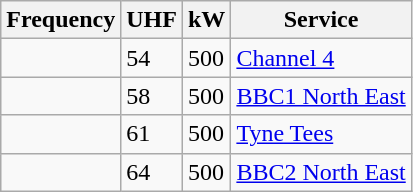<table class="wikitable sortable">
<tr>
<th>Frequency</th>
<th>UHF</th>
<th>kW</th>
<th>Service</th>
</tr>
<tr>
<td></td>
<td>54</td>
<td>500</td>
<td><a href='#'>Channel 4</a></td>
</tr>
<tr>
<td></td>
<td>58</td>
<td>500</td>
<td><a href='#'>BBC1 North East</a></td>
</tr>
<tr>
<td></td>
<td>61</td>
<td>500</td>
<td><a href='#'>Tyne Tees</a></td>
</tr>
<tr>
<td></td>
<td>64</td>
<td>500</td>
<td><a href='#'>BBC2 North East</a></td>
</tr>
</table>
